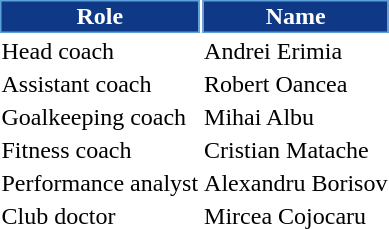<table class="toccolours">
<tr>
<th style="background:#0f3887;color:#ffffff;border:1px solid #5ba1dc;">Role</th>
<th style="background:#0f3887;color:#ffffff;border:1px solid #5ba1dc;">Name</th>
</tr>
<tr>
<td>Head coach</td>
<td> Andrei Erimia</td>
</tr>
<tr>
<td>Assistant coach</td>
<td> Robert Oancea</td>
</tr>
<tr>
<td>Goalkeeping coach</td>
<td> Mihai Albu</td>
</tr>
<tr>
<td>Fitness coach</td>
<td> Cristian Matache</td>
</tr>
<tr>
<td>Performance analyst</td>
<td> Alexandru Borisov</td>
</tr>
<tr>
<td>Club doctor</td>
<td> Mircea Cojocaru</td>
</tr>
</table>
